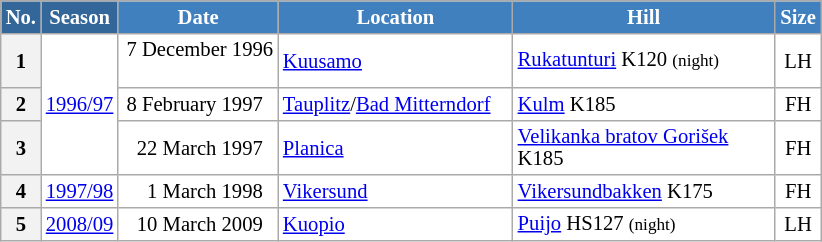<table class="wikitable sortable" style="font-size:86%; line-height:15px; text-align:left; border:grey solid 1px; border-collapse:collapse; background:#ffffff;">
<tr style="background:#efefef;">
<th style="background-color:#369; color:white; width:10px;">No.</th>
<th style="background-color:#369; color:white;  width:30px;">Season</th>
<th style="background-color:#4180be; color:white; width:100px;">Date</th>
<th style="background-color:#4180be; color:white; width:150px;">Location</th>
<th style="background-color:#4180be; color:white; width:168px;">Hill</th>
<th style="background-color:#4180be; color:white; width:25px;">Size</th>
</tr>
<tr>
<th scope=row style="text-align:center;">1</th>
<td align=center rowspan=3><a href='#'>1996/97</a></td>
<td align=right>7 December 1996  </td>
<td> <a href='#'>Kuusamo</a></td>
<td><a href='#'>Rukatunturi</a> K120 <small>(night)</small></td>
<td align=center>LH</td>
</tr>
<tr>
<th scope=row style="text-align:center;">2</th>
<td align=right>8 February 1997  </td>
<td> <a href='#'>Tauplitz</a>/<a href='#'>Bad Mitterndorf</a></td>
<td><a href='#'>Kulm</a> K185</td>
<td align=center>FH</td>
</tr>
<tr>
<th scope=row style="text-align:center;">3</th>
<td align=right>22 March 1997  </td>
<td> <a href='#'>Planica</a></td>
<td><a href='#'>Velikanka bratov Gorišek</a> K185</td>
<td align=center>FH</td>
</tr>
<tr>
<th scope=row style="text-align:center;">4</th>
<td align=center><a href='#'>1997/98</a></td>
<td align=right>1 March 1998  </td>
<td> <a href='#'>Vikersund</a></td>
<td><a href='#'>Vikersundbakken</a> K175</td>
<td align=center>FH</td>
</tr>
<tr>
<th scope=row style="text-align:center;">5</th>
<td align=center><a href='#'>2008/09</a></td>
<td align=right>10 March 2009  </td>
<td> <a href='#'>Kuopio</a></td>
<td><a href='#'>Puijo</a> HS127 <small>(night)</small></td>
<td align=center>LH</td>
</tr>
</table>
